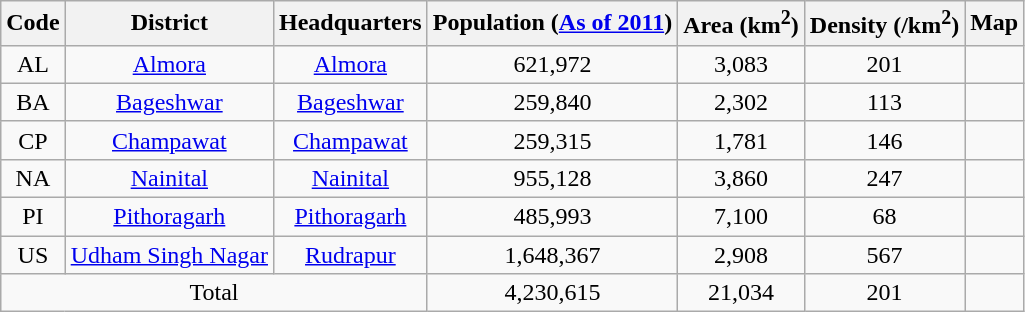<table class="wikitable sortable" style="text-align: center;">
<tr>
<th>Code</th>
<th>District</th>
<th>Headquarters</th>
<th>Population (<a href='#'>As of 2011</a>)</th>
<th>Area (km<sup>2</sup>)</th>
<th>Density (/km<sup>2</sup>)</th>
<th>Map</th>
</tr>
<tr>
<td>AL</td>
<td><a href='#'>Almora</a></td>
<td><a href='#'>Almora</a></td>
<td>621,972</td>
<td>3,083</td>
<td>201</td>
<td></td>
</tr>
<tr>
<td>BA</td>
<td><a href='#'>Bageshwar</a></td>
<td><a href='#'>Bageshwar</a></td>
<td>259,840</td>
<td>2,302</td>
<td>113</td>
<td></td>
</tr>
<tr>
<td>CP</td>
<td><a href='#'>Champawat</a></td>
<td><a href='#'>Champawat</a></td>
<td>259,315</td>
<td>1,781</td>
<td>146</td>
<td></td>
</tr>
<tr>
<td>NA</td>
<td><a href='#'>Nainital</a></td>
<td><a href='#'>Nainital</a></td>
<td>955,128</td>
<td>3,860</td>
<td>247</td>
<td></td>
</tr>
<tr>
<td>PI</td>
<td><a href='#'>Pithoragarh</a></td>
<td><a href='#'>Pithoragarh</a></td>
<td>485,993</td>
<td>7,100</td>
<td>68</td>
<td></td>
</tr>
<tr>
<td>US</td>
<td><a href='#'>Udham Singh Nagar</a></td>
<td><a href='#'>Rudrapur</a></td>
<td>1,648,367</td>
<td>2,908</td>
<td>567</td>
<td></td>
</tr>
<tr>
<td colspan=3>Total</td>
<td>4,230,615</td>
<td>21,034</td>
<td>201</td>
<td></td>
</tr>
</table>
